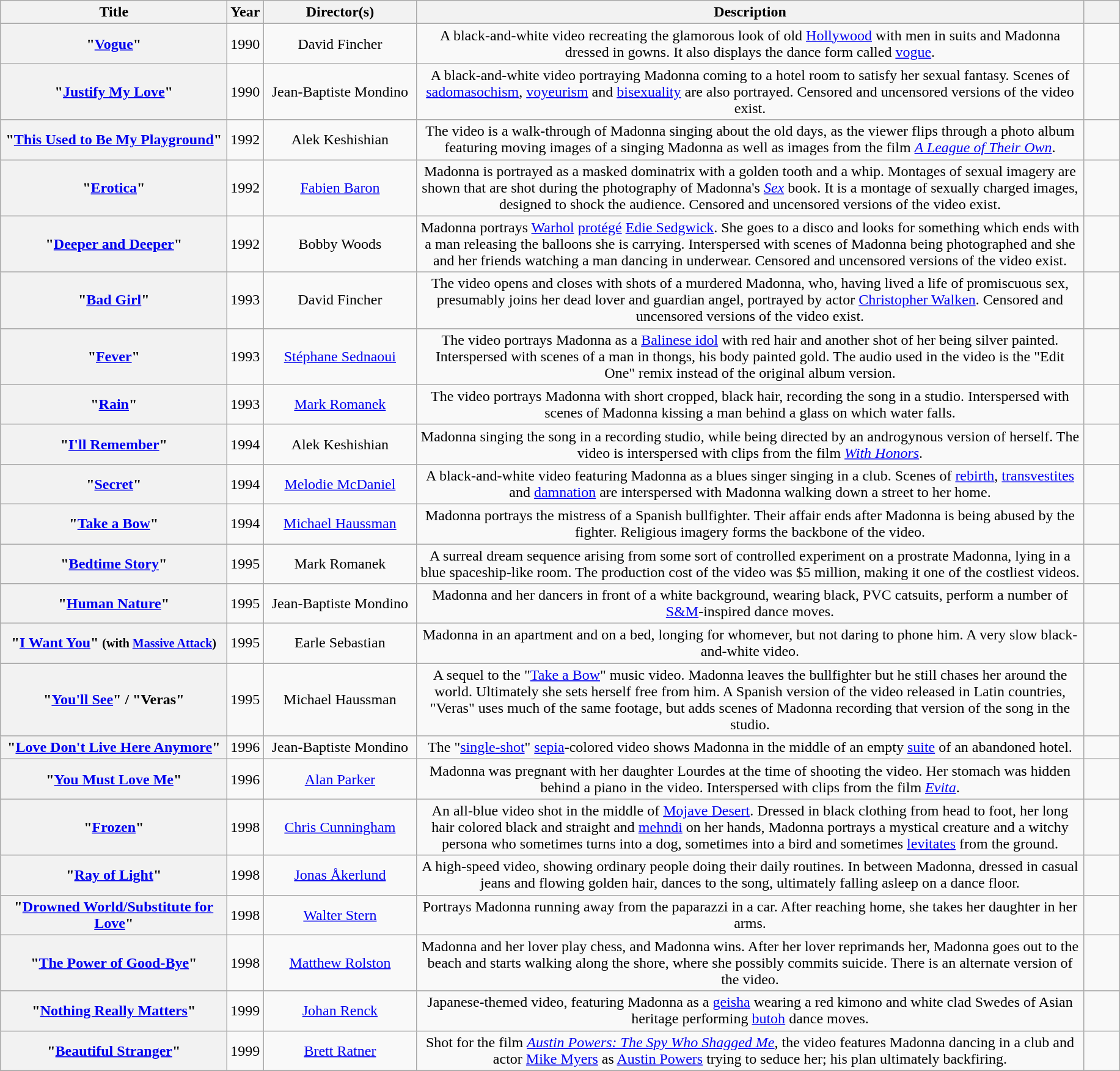<table class="wikitable sortable plainrowheaders" style="text-align:center;">
<tr>
<th scope="col" style="width:15em;">Title</th>
<th scope="col" style="width:2em;">Year</th>
<th scope="col" style="width:10em;">Director(s)</th>
<th scope="col" style="width:45em;" class="unsortable">Description</th>
<th scope="col" style="width:2em;" class="unsortable"></th>
</tr>
<tr>
<th scope="row">"<a href='#'>Vogue</a>"</th>
<td>1990</td>
<td>David Fincher</td>
<td>A black-and-white video recreating the glamorous look of old <a href='#'>Hollywood</a> with men in suits and Madonna dressed in gowns. It also displays the dance form called <a href='#'>vogue</a>.</td>
<td><br></td>
</tr>
<tr>
<th scope="row">"<a href='#'>Justify My Love</a>"</th>
<td>1990</td>
<td>Jean-Baptiste Mondino</td>
<td>A black-and-white video portraying Madonna coming to a hotel room to satisfy her sexual fantasy. Scenes of <a href='#'>sadomasochism</a>, <a href='#'>voyeurism</a> and <a href='#'>bisexuality</a> are also portrayed. Censored and uncensored versions of the video exist.</td>
<td></td>
</tr>
<tr>
<th scope="row">"<a href='#'>This Used to Be My Playground</a>"</th>
<td>1992</td>
<td>Alek Keshishian</td>
<td>The video is a walk-through of Madonna singing about the old days, as the viewer flips through a photo album featuring moving images of a singing Madonna as well as images from the film <em><a href='#'>A League of Their Own</a></em>.</td>
<td></td>
</tr>
<tr>
<th scope="row">"<a href='#'>Erotica</a>"</th>
<td>1992</td>
<td><a href='#'>Fabien Baron</a></td>
<td>Madonna is portrayed as a masked dominatrix with a golden tooth and a whip. Montages of sexual imagery are shown that are shot during the photography of Madonna's <em><a href='#'>Sex</a></em> book. It is a montage of sexually charged images, designed to shock the audience. Censored and uncensored versions of the video exist.</td>
<td></td>
</tr>
<tr>
<th scope="row">"<a href='#'>Deeper and Deeper</a>"</th>
<td>1992</td>
<td>Bobby Woods</td>
<td>Madonna portrays <a href='#'>Warhol</a> <a href='#'>protégé</a> <a href='#'>Edie Sedgwick</a>. She goes to a disco and looks for something which ends with a man releasing the balloons she is carrying. Interspersed with scenes of Madonna being photographed and she and her friends watching a man dancing in underwear. Censored and uncensored versions of the video exist.</td>
<td></td>
</tr>
<tr>
<th scope="row">"<a href='#'>Bad Girl</a>"</th>
<td>1993</td>
<td>David Fincher</td>
<td>The video opens and closes with shots of a murdered Madonna, who, having lived a life of promiscuous sex, presumably joins her dead lover and guardian angel, portrayed by actor <a href='#'>Christopher Walken</a>. Censored and uncensored versions of the video exist.</td>
<td></td>
</tr>
<tr>
<th scope="row">"<a href='#'>Fever</a>"</th>
<td>1993</td>
<td><a href='#'>Stéphane Sednaoui</a></td>
<td>The video portrays Madonna as a <a href='#'>Balinese idol</a> with red hair and another shot of her being silver painted. Interspersed with scenes of a man in thongs, his body painted gold. The audio used in the video is the "Edit One" remix instead of the original album version.</td>
<td></td>
</tr>
<tr>
<th scope="row">"<a href='#'>Rain</a>"</th>
<td>1993</td>
<td><a href='#'>Mark Romanek</a></td>
<td>The video portrays Madonna with short cropped, black hair, recording the song in a studio. Interspersed with scenes of Madonna kissing a man behind a glass on which water falls.</td>
<td><br></td>
</tr>
<tr>
<th scope="row">"<a href='#'>I'll Remember</a>"</th>
<td>1994</td>
<td>Alek Keshishian</td>
<td>Madonna singing the song in a recording studio, while being directed by an androgynous version of herself. The video is interspersed with clips from the film <em><a href='#'>With Honors</a></em>.</td>
<td></td>
</tr>
<tr>
<th scope="row">"<a href='#'>Secret</a>"</th>
<td>1994</td>
<td><a href='#'>Melodie McDaniel</a></td>
<td>A black-and-white video featuring Madonna as a blues singer singing in a club. Scenes of <a href='#'>rebirth</a>, <a href='#'>transvestites</a> and <a href='#'>damnation</a> are interspersed with Madonna walking down a street to her home.</td>
<td></td>
</tr>
<tr>
<th scope="row">"<a href='#'>Take a Bow</a>"</th>
<td>1994</td>
<td><a href='#'>Michael Haussman</a></td>
<td>Madonna portrays the mistress of a Spanish bullfighter. Their affair ends after Madonna is being abused by the fighter. Religious imagery forms the backbone of the video.</td>
<td></td>
</tr>
<tr>
<th scope="row">"<a href='#'>Bedtime Story</a>"</th>
<td>1995</td>
<td>Mark Romanek</td>
<td>A surreal dream sequence arising from some sort of controlled experiment on a prostrate Madonna, lying in a blue spaceship-like room. The production cost of the video was $5 million, making it one of the costliest videos.</td>
<td><br><br></td>
</tr>
<tr>
<th scope="row">"<a href='#'>Human Nature</a>"</th>
<td>1995</td>
<td>Jean-Baptiste Mondino</td>
<td>Madonna and her dancers in front of a white background, wearing black, PVC catsuits, perform a number of <a href='#'>S&M</a>-inspired dance moves.</td>
<td></td>
</tr>
<tr>
<th scope="row">"<a href='#'>I Want You</a>" <small>(with <a href='#'>Massive Attack</a>)</small></th>
<td>1995</td>
<td>Earle Sebastian</td>
<td>Madonna in an apartment and on a bed, longing for whomever, but not daring to phone him. A very slow black-and-white video.</td>
<td></td>
</tr>
<tr>
<th scope="row">"<a href='#'>You'll See</a>" / "Veras"</th>
<td>1995</td>
<td>Michael Haussman</td>
<td>A sequel to the "<a href='#'>Take a Bow</a>" music video. Madonna leaves the bullfighter but he still chases her around the world. Ultimately she sets herself free from him. A Spanish version of the video released in Latin countries, "Veras" uses much of the same footage, but adds scenes of Madonna recording that version of the song in the studio.</td>
<td><br></td>
</tr>
<tr>
<th scope="row">"<a href='#'>Love Don't Live Here Anymore</a>"</th>
<td>1996</td>
<td>Jean-Baptiste Mondino</td>
<td>The "<a href='#'>single-shot</a>" <a href='#'>sepia</a>-colored video shows Madonna in the middle of an empty <a href='#'>suite</a> of an abandoned hotel.</td>
<td></td>
</tr>
<tr>
<th scope="row">"<a href='#'>You Must Love Me</a>"</th>
<td>1996</td>
<td><a href='#'>Alan Parker</a></td>
<td>Madonna was pregnant with her daughter Lourdes at the time of shooting the video. Her stomach was hidden behind a piano in the video. Interspersed with clips from the film <em><a href='#'>Evita</a></em>.</td>
<td></td>
</tr>
<tr>
<th scope="row">"<a href='#'>Frozen</a>"</th>
<td>1998</td>
<td><a href='#'>Chris Cunningham</a></td>
<td>An all-blue video shot in the middle of <a href='#'>Mojave Desert</a>. Dressed in black clothing from head to foot, her long hair colored black and straight and <a href='#'>mehndi</a> on her hands, Madonna portrays a mystical creature and a witchy persona who sometimes turns into a dog, sometimes into a bird and sometimes <a href='#'>levitates</a> from the ground.</td>
<td></td>
</tr>
<tr>
<th scope="row">"<a href='#'>Ray of Light</a>"</th>
<td>1998</td>
<td><a href='#'>Jonas Åkerlund</a></td>
<td>A high-speed video, showing ordinary people doing their daily routines. In between Madonna, dressed in casual jeans and flowing golden hair, dances to the song, ultimately falling asleep on a dance floor.</td>
<td><br></td>
</tr>
<tr>
<th scope="row">"<a href='#'>Drowned World/Substitute for Love</a>"</th>
<td>1998</td>
<td><a href='#'>Walter Stern</a></td>
<td>Portrays Madonna running away from the paparazzi in a car. After reaching home, she takes her daughter in her arms.</td>
<td></td>
</tr>
<tr>
<th scope="row">"<a href='#'>The Power of Good-Bye</a>"</th>
<td>1998</td>
<td><a href='#'>Matthew Rolston</a></td>
<td>Madonna and her lover play chess, and Madonna wins. After her lover reprimands her, Madonna goes out to the beach and starts walking along the shore, where she possibly commits suicide. There is an alternate version of the video.</td>
<td></td>
</tr>
<tr>
<th scope="row">"<a href='#'>Nothing Really Matters</a>"</th>
<td>1999</td>
<td><a href='#'>Johan Renck</a></td>
<td>Japanese-themed video, featuring Madonna as a <a href='#'>geisha</a> wearing a red kimono and white clad Swedes of Asian heritage performing <a href='#'>butoh</a> dance moves.</td>
<td></td>
</tr>
<tr>
<th scope="row">"<a href='#'>Beautiful Stranger</a>"</th>
<td>1999</td>
<td><a href='#'>Brett Ratner</a></td>
<td>Shot for the film <em><a href='#'>Austin Powers: The Spy Who Shagged Me</a></em>, the video features Madonna dancing in a club and actor <a href='#'>Mike Myers</a> as <a href='#'>Austin Powers</a> trying to seduce her; his plan ultimately backfiring.</td>
<td></td>
</tr>
<tr>
</tr>
</table>
